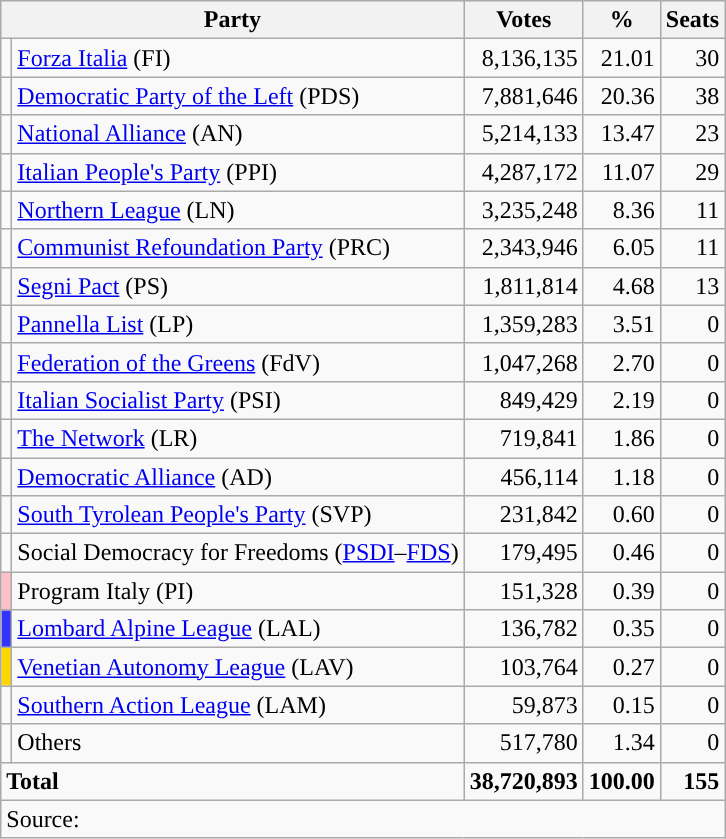<table class="wikitable" style="text-align:right">
<tr>
<th colspan=2>Party</th>
<th>Votes</th>
<th>%</th>
<th>Seats</th>
</tr>
<tr>
<td></td>
<td align="left"><a href='#'>Forza Italia</a> (FI)</td>
<td align="right">8,136,135</td>
<td align="right">21.01</td>
<td align="right">30</td>
</tr>
<tr>
<td></td>
<td align="left"><a href='#'>Democratic Party of the Left</a> (PDS)</td>
<td align="right">7,881,646</td>
<td align="right">20.36</td>
<td align="right">38</td>
</tr>
<tr>
<td></td>
<td align="left"><a href='#'>National Alliance</a> (AN)</td>
<td align="right">5,214,133</td>
<td align="right">13.47</td>
<td align="right">23</td>
</tr>
<tr>
<td></td>
<td align="left"><a href='#'>Italian People's Party</a> (PPI)</td>
<td align="right">4,287,172</td>
<td align="right">11.07</td>
<td align="right">29</td>
</tr>
<tr>
<td></td>
<td align="left"><a href='#'>Northern League</a> (LN)</td>
<td align="right">3,235,248</td>
<td align="right">8.36</td>
<td align="right">11</td>
</tr>
<tr>
<td></td>
<td align="left"><a href='#'>Communist Refoundation Party</a> (PRC)</td>
<td align="right">2,343,946</td>
<td align="right">6.05</td>
<td align="right">11</td>
</tr>
<tr>
<td></td>
<td align="left"><a href='#'>Segni Pact</a> (PS)</td>
<td align="right">1,811,814</td>
<td align="right">4.68</td>
<td align="right">13</td>
</tr>
<tr>
<td></td>
<td align="left"><a href='#'>Pannella List</a> (LP)</td>
<td align="right">1,359,283</td>
<td align="right">3.51</td>
<td align="right">0</td>
</tr>
<tr>
<td></td>
<td align="left"><a href='#'>Federation of the Greens</a> (FdV)</td>
<td align="right">1,047,268</td>
<td align="right">2.70</td>
<td align="right">0</td>
</tr>
<tr>
<td></td>
<td align="left"><a href='#'>Italian Socialist Party</a> (PSI)</td>
<td align="right">849,429</td>
<td align="right">2.19</td>
<td align="right">0</td>
</tr>
<tr>
<td></td>
<td align="left"><a href='#'>The Network</a> (LR)</td>
<td align="right">719,841</td>
<td align="right">1.86</td>
<td align="right">0</td>
</tr>
<tr>
<td></td>
<td align="left"><a href='#'>Democratic Alliance</a> (AD)</td>
<td align="right">456,114</td>
<td align="right">1.18</td>
<td align="right">0</td>
</tr>
<tr>
<td></td>
<td align="left"><a href='#'>South Tyrolean People's Party</a> (SVP)</td>
<td align="right">231,842</td>
<td align="right">0.60</td>
<td align="right">0</td>
</tr>
<tr>
<td></td>
<td align="left">Social Democracy for Freedoms (<a href='#'>PSDI</a>–<a href='#'>FDS</a>)</td>
<td align="right">179,495</td>
<td align="right">0.46</td>
<td align="right">0</td>
</tr>
<tr>
<td bgcolor="pink"></td>
<td align="left">Program Italy (PI)</td>
<td align="right">151,328</td>
<td align="right">0.39</td>
<td align="right">0</td>
</tr>
<tr>
<td bgcolor="#3333FF"></td>
<td align="left"><a href='#'>Lombard Alpine League</a> (LAL)</td>
<td align="right">136,782</td>
<td align="right">0.35</td>
<td align="right">0</td>
</tr>
<tr>
<td bgcolor="gold"></td>
<td align="left"><a href='#'>Venetian Autonomy League</a> (LAV)</td>
<td align="right">103,764</td>
<td align="right">0.27</td>
<td align="right">0</td>
</tr>
<tr>
<td></td>
<td align="left"><a href='#'>Southern Action League</a> (LAM)</td>
<td align="right">59,873</td>
<td align="right">0.15</td>
<td align="right">0</td>
</tr>
<tr>
<td></td>
<td align="left">Others</td>
<td align="right">517,780</td>
<td align="right">1.34</td>
<td align="right">0</td>
</tr>
<tr>
<td align="left" colspan=2><strong>Total</strong></td>
<td align="right"><strong>38,720,893</strong></td>
<td align="right"><strong>100.00</strong></td>
<td align="right"><strong>155</strong></td>
</tr>
<tr>
<td colspan=6 align="left">Source: </td>
</tr>
</table>
